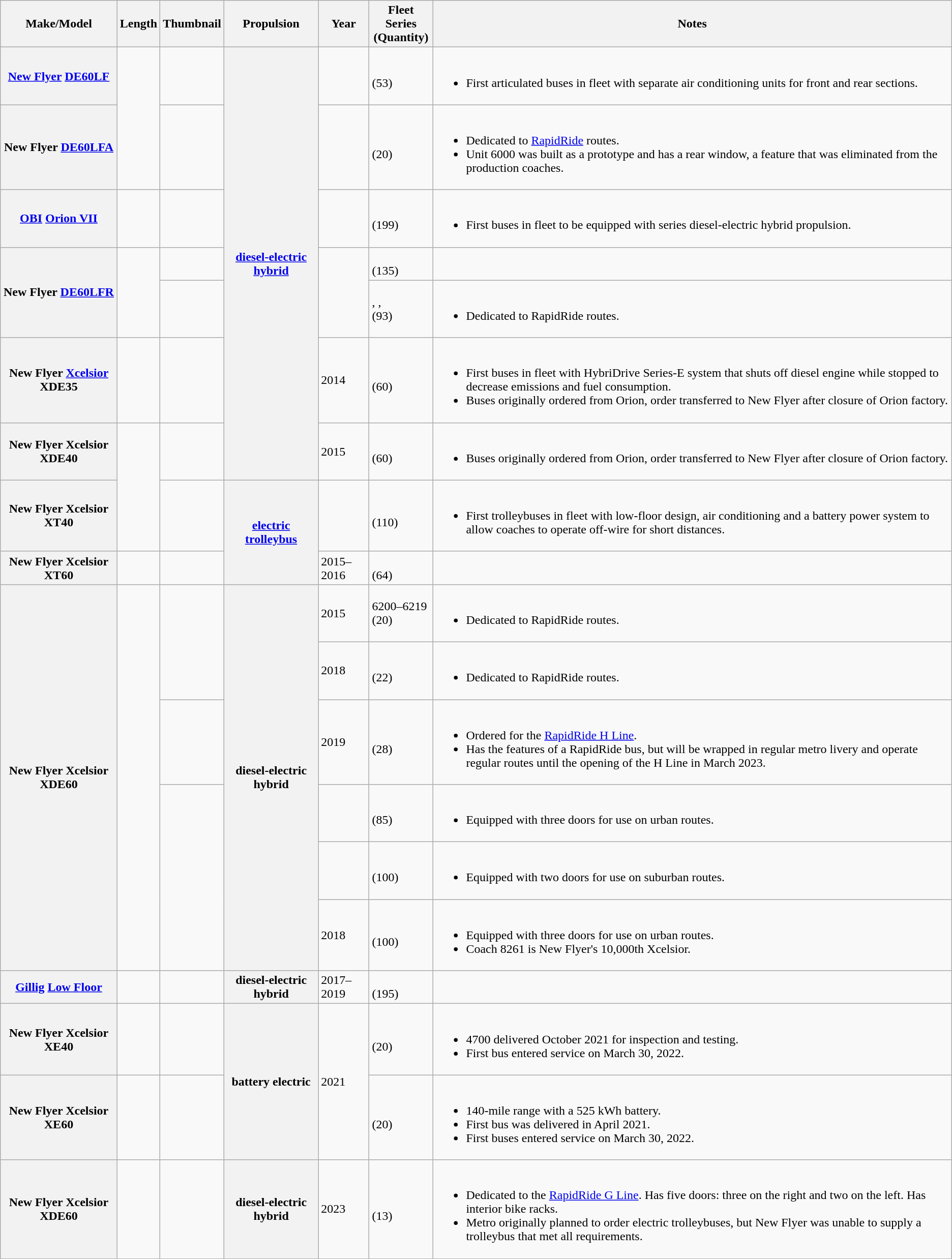<table class="wikitable sortable sticky-header sort-under">
<tr>
<th>Make/Model</th>
<th>Length</th>
<th class="unsortable">Thumbnail</th>
<th>Propulsion</th>
<th>Year</th>
<th>Fleet Series<br>(Quantity)</th>
<th class="unsortable">Notes</th>
</tr>
<tr>
<th><a href='#'>New Flyer</a> <a href='#'>DE60LF</a></th>
<td rowspan="2"></td>
<td></td>
<th rowspan="7"><a href='#'>diesel-electric hybrid</a></th>
<td></td>
<td><br>(53)</td>
<td><br><ul><li>First articulated buses in fleet with separate air conditioning units for front and rear sections.</li></ul></td>
</tr>
<tr>
<th>New Flyer <a href='#'>DE60LFA</a></th>
<td></td>
<td></td>
<td><br>(20)</td>
<td><br><ul><li>Dedicated to <a href='#'>RapidRide</a> routes.</li><li>Unit 6000 was built as a prototype and has a rear window, a feature that was eliminated from the production coaches.</li></ul></td>
</tr>
<tr>
<th><a href='#'>OBI</a> <a href='#'>Orion VII</a></th>
<td></td>
<td></td>
<td></td>
<td><br>(199)</td>
<td><br><ul><li>First buses in fleet to be equipped with series diesel-electric hybrid propulsion.</li></ul></td>
</tr>
<tr>
<th rowspan="2">New Flyer <a href='#'>DE60LFR</a></th>
<td rowspan="2"></td>
<td></td>
<td rowspan="2"></td>
<td><br>(135)</td>
<td></td>
</tr>
<tr>
<td></td>
<td>, , <br>(93)</td>
<td><br><ul><li>Dedicated to RapidRide routes.</li></ul></td>
</tr>
<tr>
<th>New Flyer <a href='#'>Xcelsior</a> XDE35</th>
<td></td>
<td></td>
<td>2014</td>
<td><br>(60)</td>
<td><br><ul><li>First buses in fleet with HybriDrive Series-E system that shuts off diesel engine while stopped to decrease emissions and fuel consumption.</li><li>Buses originally ordered from Orion, order transferred to New Flyer after closure of Orion factory.</li></ul></td>
</tr>
<tr>
<th>New Flyer Xcelsior XDE40</th>
<td rowspan="2"></td>
<td></td>
<td>2015</td>
<td><br>(60)</td>
<td><br><ul><li>Buses originally ordered from Orion, order transferred to New Flyer after closure of Orion factory.</li></ul></td>
</tr>
<tr>
<th>New Flyer Xcelsior XT40</th>
<td></td>
<th rowspan="2"><a href='#'>electric trolleybus</a></th>
<td></td>
<td><br>(110)</td>
<td><br><ul><li>First trolleybuses in fleet with low-floor design, air conditioning and a battery power system to allow coaches to operate off-wire for short distances.</li></ul></td>
</tr>
<tr>
<th>New Flyer Xcelsior XT60</th>
<td></td>
<td></td>
<td>2015–2016</td>
<td><br>(64)</td>
<td></td>
</tr>
<tr>
<th rowspan="6">New Flyer Xcelsior XDE60</th>
<td rowspan="6"></td>
<td rowspan="2"></td>
<th rowspan="6">diesel-electric hybrid</th>
<td>2015</td>
<td>6200–6219<br>(20)</td>
<td><br><ul><li>Dedicated to RapidRide routes.</li></ul></td>
</tr>
<tr>
<td>2018</td>
<td><br>(22)</td>
<td><br><ul><li>Dedicated to RapidRide routes.</li></ul></td>
</tr>
<tr>
<td></td>
<td>2019</td>
<td><br>(28)</td>
<td><br><ul><li>Ordered for the <a href='#'>RapidRide H Line</a>.</li><li>Has the features of a RapidRide bus, but will be wrapped in regular metro livery and operate regular routes until the opening of the H Line in March 2023.</li></ul></td>
</tr>
<tr>
<td rowspan="3"></td>
<td></td>
<td><br>(85)</td>
<td><br><ul><li>Equipped with three doors for use on urban routes.</li></ul></td>
</tr>
<tr>
<td></td>
<td><br>(100)</td>
<td><br><ul><li>Equipped with two doors for use on suburban routes.</li></ul></td>
</tr>
<tr>
<td>2018</td>
<td><br>(100)</td>
<td><br><ul><li>Equipped with three doors for use on urban routes.</li><li>Coach 8261 is New Flyer's 10,000th Xcelsior.</li></ul></td>
</tr>
<tr>
<th><a href='#'>Gillig</a> <a href='#'>Low Floor</a></th>
<td></td>
<td></td>
<th>diesel-electric hybrid</th>
<td>2017–2019</td>
<td><br>(195)</td>
<td></td>
</tr>
<tr>
<th>New Flyer Xcelsior XE40</th>
<td></td>
<td></td>
<th rowspan="2">battery electric</th>
<td rowspan="2">2021</td>
<td><br>(20)</td>
<td><br><ul><li>4700 delivered October 2021 for inspection and testing.</li><li>First bus entered service on March 30, 2022. </li></ul></td>
</tr>
<tr>
<th>New Flyer Xcelsior XE60</th>
<td></td>
<td></td>
<td><br>(20)</td>
<td><br><ul><li>140-mile range with a 525 kWh battery. </li><li>First bus was delivered in April 2021.</li><li>First buses entered service on March 30, 2022. </li></ul></td>
</tr>
<tr>
<th>New Flyer Xcelsior XDE60</th>
<td></td>
<td></td>
<th>diesel-electric hybrid</th>
<td>2023</td>
<td><br>(13)</td>
<td><br><ul><li>Dedicated to the <a href='#'>RapidRide G Line</a>. Has five doors: three on the right and two on the left. Has interior bike racks.</li><li>Metro originally planned to order electric trolleybuses, but New Flyer was unable to supply a trolleybus that met all requirements.</li></ul></td>
</tr>
</table>
